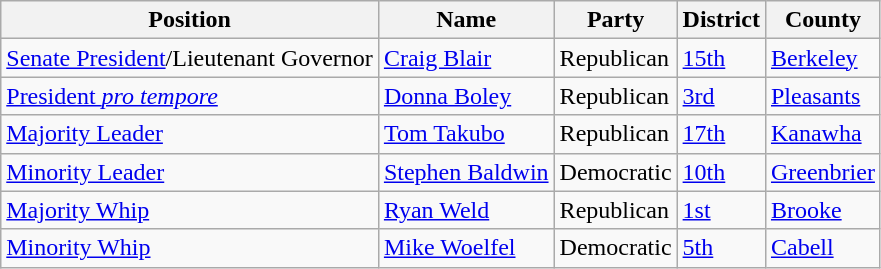<table class="wikitable">
<tr>
<th>Position</th>
<th>Name</th>
<th>Party</th>
<th>District</th>
<th>County</th>
</tr>
<tr>
<td><a href='#'>Senate President</a>/Lieutenant Governor</td>
<td><a href='#'>Craig Blair</a></td>
<td>Republican</td>
<td><a href='#'>15th</a></td>
<td><a href='#'>Berkeley</a></td>
</tr>
<tr>
<td><a href='#'>President <em>pro tempore</em></a></td>
<td><a href='#'>Donna Boley</a></td>
<td>Republican</td>
<td><a href='#'>3rd</a></td>
<td><a href='#'>Pleasants</a></td>
</tr>
<tr>
<td><a href='#'>Majority Leader</a></td>
<td><a href='#'>Tom Takubo</a></td>
<td>Republican</td>
<td><a href='#'>17th</a></td>
<td><a href='#'>Kanawha</a></td>
</tr>
<tr>
<td><a href='#'>Minority Leader</a></td>
<td><a href='#'>Stephen Baldwin</a></td>
<td>Democratic</td>
<td><a href='#'>10th</a></td>
<td><a href='#'>Greenbrier</a></td>
</tr>
<tr>
<td><a href='#'>Majority Whip</a></td>
<td><a href='#'>Ryan Weld</a></td>
<td>Republican</td>
<td><a href='#'>1st</a></td>
<td><a href='#'>Brooke</a></td>
</tr>
<tr>
<td><a href='#'>Minority Whip</a></td>
<td><a href='#'>Mike Woelfel</a></td>
<td>Democratic</td>
<td><a href='#'>5th</a></td>
<td><a href='#'>Cabell</a></td>
</tr>
</table>
